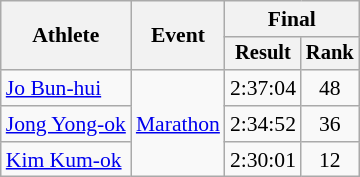<table class=wikitable style="font-size:90%">
<tr>
<th rowspan="2">Athlete</th>
<th rowspan="2">Event</th>
<th colspan="2">Final</th>
</tr>
<tr style="font-size:95%">
<th>Result</th>
<th>Rank</th>
</tr>
<tr align=center>
<td align=left><a href='#'>Jo Bun-hui</a></td>
<td align=left rowspan=3><a href='#'>Marathon</a></td>
<td>2:37:04</td>
<td>48</td>
</tr>
<tr align=center>
<td align=left><a href='#'>Jong Yong-ok</a></td>
<td>2:34:52</td>
<td>36</td>
</tr>
<tr align=center>
<td align=left><a href='#'>Kim Kum-ok</a></td>
<td>2:30:01</td>
<td>12</td>
</tr>
</table>
